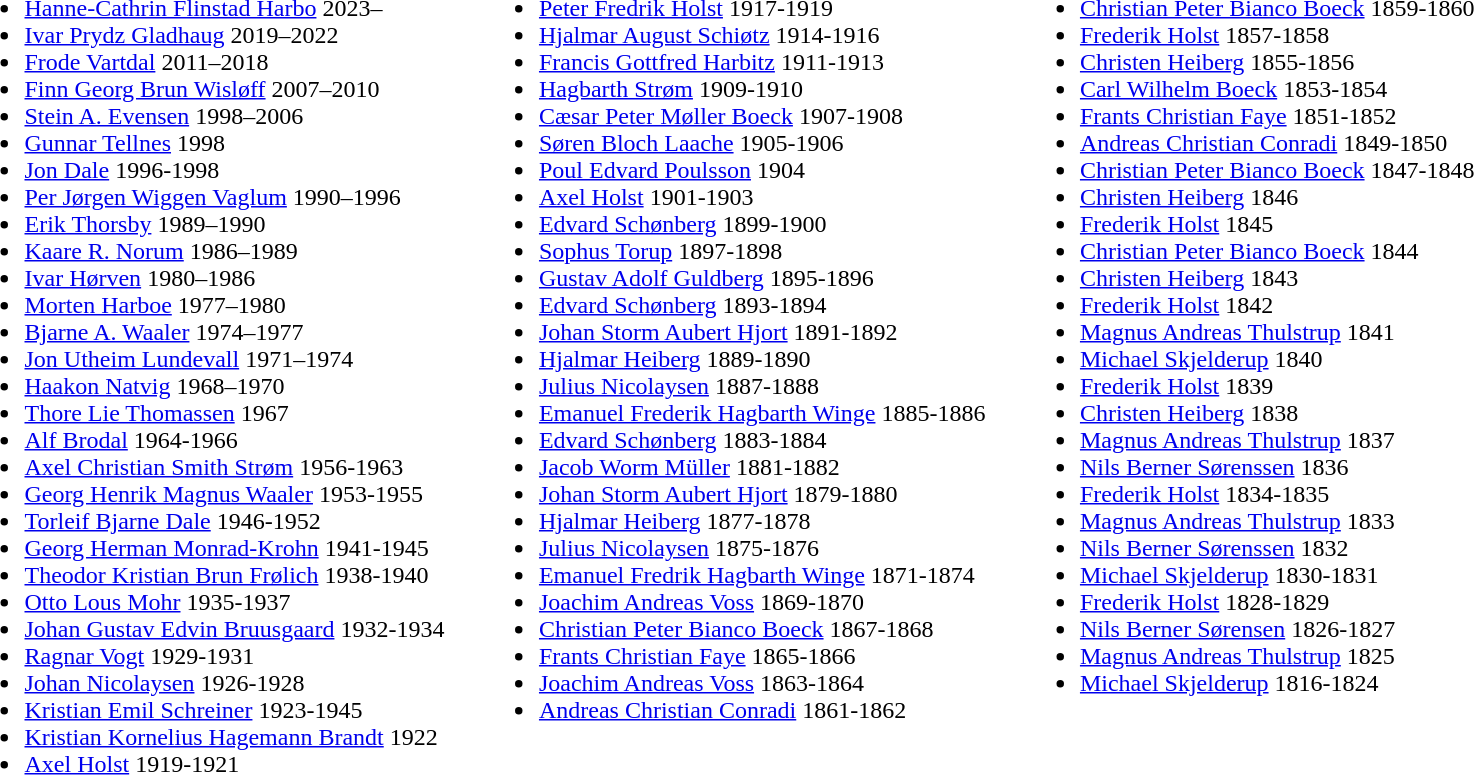<table>
<tr>
<td valign="top"><br><ul><li><a href='#'>Hanne-Cathrin Flinstad Harbo</a> 2023–</li><li><a href='#'>Ivar Prydz Gladhaug</a> 2019–2022</li><li><a href='#'>Frode Vartdal</a> 2011–2018</li><li><a href='#'>Finn Georg Brun Wisløff</a> 2007–2010</li><li><a href='#'>Stein A. Evensen</a> 1998–2006</li><li><a href='#'>Gunnar Tellnes</a> 1998</li><li><a href='#'>Jon Dale</a> 1996-1998</li><li><a href='#'>Per Jørgen Wiggen Vaglum</a> 1990–1996</li><li><a href='#'>Erik Thorsby</a> 1989–1990</li><li><a href='#'>Kaare R. Norum</a> 1986–1989</li><li><a href='#'>Ivar Hørven</a> 1980–1986</li><li><a href='#'>Morten Harboe</a> 1977–1980</li><li><a href='#'>Bjarne A. Waaler</a> 1974–1977</li><li><a href='#'>Jon Utheim Lundevall</a> 1971–1974</li><li><a href='#'>Haakon Natvig</a> 1968–1970</li><li><a href='#'>Thore Lie Thomassen</a> 1967</li><li><a href='#'>Alf Brodal</a> 1964-1966</li><li><a href='#'>Axel Christian Smith Strøm</a> 1956-1963</li><li><a href='#'>Georg Henrik Magnus Waaler</a> 1953-1955</li><li><a href='#'>Torleif Bjarne Dale</a> 1946-1952</li><li><a href='#'>Georg Herman Monrad-Krohn</a> 1941-1945</li><li><a href='#'>Theodor Kristian Brun Frølich</a> 1938-1940</li><li><a href='#'>Otto Lous Mohr</a> 1935-1937</li><li><a href='#'>Johan Gustav Edvin Bruusgaard</a> 1932-1934</li><li><a href='#'>Ragnar Vogt</a> 1929-1931</li><li><a href='#'>Johan Nicolaysen</a> 1926-1928</li><li><a href='#'>Kristian Emil Schreiner</a> 1923-1945</li><li><a href='#'>Kristian Kornelius Hagemann Brandt</a> 1922</li><li><a href='#'>Axel Holst</a> 1919-1921</li></ul></td>
<td width="15"> </td>
<td valign="top"><br><ul><li><a href='#'>Peter Fredrik Holst</a> 1917-1919</li><li><a href='#'>Hjalmar August Schiøtz</a> 1914-1916</li><li><a href='#'>Francis Gottfred Harbitz</a> 1911-1913</li><li><a href='#'>Hagbarth Strøm</a> 1909-1910</li><li><a href='#'>Cæsar Peter Møller Boeck</a> 1907-1908</li><li><a href='#'>Søren Bloch Laache</a> 1905-1906</li><li><a href='#'>Poul Edvard Poulsson</a> 1904</li><li><a href='#'>Axel Holst</a> 1901-1903</li><li><a href='#'>Edvard Schønberg</a> 1899-1900</li><li><a href='#'>Sophus Torup</a> 1897-1898</li><li><a href='#'>Gustav Adolf Guldberg</a> 1895-1896</li><li><a href='#'>Edvard Schønberg</a> 1893-1894</li><li><a href='#'>Johan Storm Aubert Hjort</a> 1891-1892</li><li><a href='#'>Hjalmar Heiberg</a> 1889-1890</li><li><a href='#'>Julius Nicolaysen</a> 1887-1888</li><li><a href='#'>Emanuel Frederik Hagbarth Winge</a> 1885-1886</li><li><a href='#'>Edvard Schønberg</a> 1883-1884</li><li><a href='#'>Jacob Worm Müller</a> 1881-1882</li><li><a href='#'>Johan Storm Aubert Hjort</a> 1879-1880</li><li><a href='#'>Hjalmar Heiberg</a> 1877-1878</li><li><a href='#'>Julius Nicolaysen</a> 1875-1876</li><li><a href='#'>Emanuel Fredrik Hagbarth Winge</a> 1871-1874</li><li><a href='#'>Joachim Andreas Voss</a> 1869-1870</li><li><a href='#'>Christian Peter Bianco Boeck</a> 1867-1868</li><li><a href='#'>Frants Christian Faye</a> 1865-1866</li><li><a href='#'>Joachim Andreas Voss</a> 1863-1864</li><li><a href='#'>Andreas Christian Conradi</a> 1861-1862</li></ul></td>
<td width="15"> </td>
<td valign="top"><br><ul><li><a href='#'>Christian Peter Bianco Boeck</a> 1859-1860</li><li><a href='#'>Frederik Holst</a> 1857-1858</li><li><a href='#'>Christen Heiberg</a> 1855-1856</li><li><a href='#'>Carl Wilhelm Boeck</a> 1853-1854</li><li><a href='#'>Frants Christian Faye</a> 1851-1852</li><li><a href='#'>Andreas Christian Conradi</a> 1849-1850</li><li><a href='#'>Christian Peter Bianco Boeck</a> 1847-1848</li><li><a href='#'>Christen Heiberg</a> 1846</li><li><a href='#'>Frederik Holst</a> 1845</li><li><a href='#'>Christian Peter Bianco Boeck</a> 1844</li><li><a href='#'>Christen Heiberg</a> 1843</li><li><a href='#'>Frederik Holst</a> 1842</li><li><a href='#'>Magnus Andreas Thulstrup</a> 1841</li><li><a href='#'>Michael Skjelderup</a> 1840</li><li><a href='#'>Frederik Holst</a> 1839</li><li><a href='#'>Christen Heiberg</a> 1838</li><li><a href='#'>Magnus Andreas Thulstrup</a> 1837</li><li><a href='#'>Nils Berner Sørenssen</a> 1836</li><li><a href='#'>Frederik Holst</a> 1834-1835</li><li><a href='#'>Magnus Andreas Thulstrup</a> 1833</li><li><a href='#'>Nils Berner Sørenssen</a> 1832</li><li><a href='#'>Michael Skjelderup</a> 1830-1831</li><li><a href='#'>Frederik Holst</a> 1828-1829</li><li><a href='#'>Nils Berner Sørensen</a> 1826-1827</li><li><a href='#'>Magnus Andreas Thulstrup</a> 1825</li><li><a href='#'>Michael Skjelderup</a> 1816-1824</li></ul></td>
</tr>
</table>
